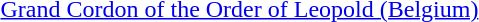<table>
<tr>
<td rowspan=2 style="width:60px; vertical-align:top;"></td>
<td><a href='#'>Grand Cordon of the Order of Leopold (Belgium)</a></td>
</tr>
<tr>
</tr>
</table>
